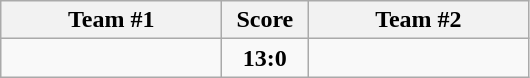<table class="wikitable" style="text-align:center;">
<tr>
<th width=140>Team #1</th>
<th width=50>Score</th>
<th width=140>Team #2</th>
</tr>
<tr>
<td style="text-align:right;"></td>
<td><strong>13:0</strong></td>
<td style="text-align:left;"></td>
</tr>
</table>
